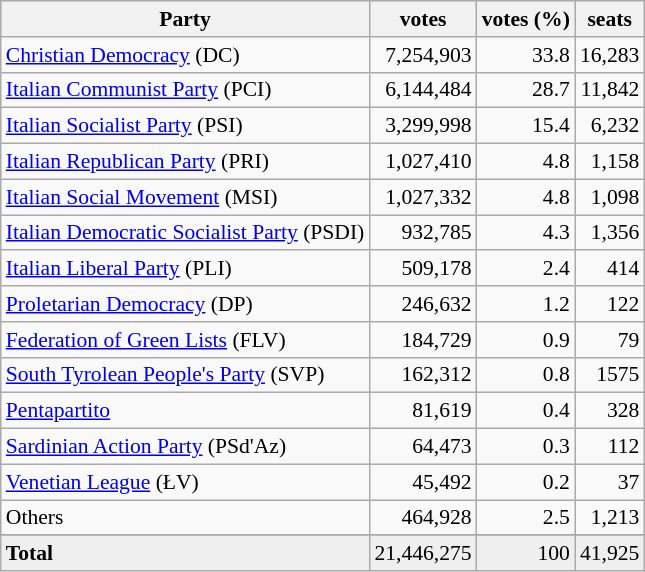<table class="wikitable" style="font-size: 90%;">
<tr bgcolor="EFEFEF">
<th>Party</th>
<th>votes</th>
<th>votes (%)</th>
<th>seats</th>
</tr>
<tr>
<td><a href='#'>Christian Democracy</a> (DC)</td>
<td align=right>7,254,903</td>
<td align=right>33.8</td>
<td align=right>16,283</td>
</tr>
<tr>
<td><a href='#'>Italian Communist Party</a> (PCI)</td>
<td align=right>6,144,484</td>
<td align=right>28.7</td>
<td align=right>11,842</td>
</tr>
<tr>
<td><a href='#'>Italian Socialist Party</a> (PSI)</td>
<td align=right>3,299,998</td>
<td align=right>15.4</td>
<td align=right>6,232</td>
</tr>
<tr>
<td><a href='#'>Italian Republican Party</a> (PRI)</td>
<td align=right>1,027,410</td>
<td align=right>4.8</td>
<td align=right>1,158</td>
</tr>
<tr>
<td><a href='#'>Italian Social Movement</a> (MSI)</td>
<td align=right>1,027,332</td>
<td align=right>4.8</td>
<td align=right>1,098</td>
</tr>
<tr>
<td><a href='#'>Italian Democratic Socialist Party</a> (PSDI)</td>
<td align=right>932,785</td>
<td align=right>4.3</td>
<td align=right>1,356</td>
</tr>
<tr>
<td><a href='#'>Italian Liberal Party</a> (PLI)</td>
<td align=right>509,178</td>
<td align=right>2.4</td>
<td align=right>414</td>
</tr>
<tr>
<td><a href='#'>Proletarian Democracy</a> (DP)</td>
<td align=right>246,632</td>
<td align=right>1.2</td>
<td align=right>122</td>
</tr>
<tr>
<td><a href='#'>Federation of Green Lists</a> (FLV)</td>
<td align=right>184,729</td>
<td align=right>0.9</td>
<td align=right>79</td>
</tr>
<tr>
<td><a href='#'>South Tyrolean People's Party</a> (SVP)</td>
<td align=right>162,312</td>
<td align=right>0.8</td>
<td align=right>1575</td>
</tr>
<tr>
<td><a href='#'>Pentapartito</a></td>
<td align=right>81,619</td>
<td align=right>0.4</td>
<td align=right>328</td>
</tr>
<tr>
<td><a href='#'>Sardinian Action Party</a> (PSd'Az)</td>
<td align=right>64,473</td>
<td align=right>0.3</td>
<td align=right>112</td>
</tr>
<tr>
<td><a href='#'>Venetian League</a> (ŁV)</td>
<td align=right>45,492</td>
<td align=right>0.2</td>
<td align=right>37</td>
</tr>
<tr>
<td>Others</td>
<td align=right>464,928</td>
<td align=right>2.5</td>
<td align=right>1,213</td>
</tr>
<tr>
</tr>
<tr bgcolor="EFEFEF">
<td align=left><strong>Total</strong></td>
<td align=right>21,446,275</td>
<td align=right>100</td>
<td align=right>41,925</td>
</tr>
</table>
